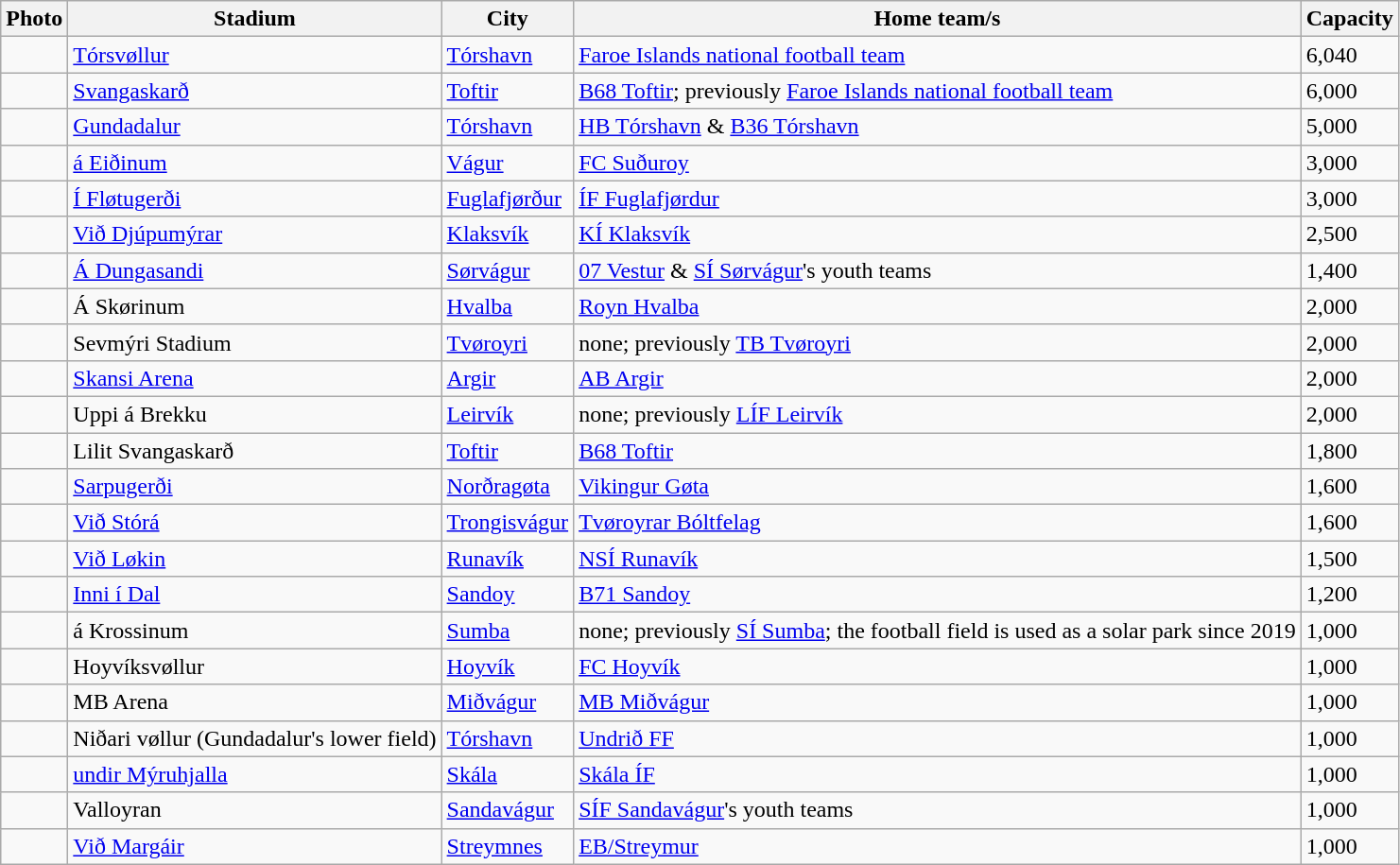<table class="wikitable sortable">
<tr>
<th class="unsortable">Photo</th>
<th>Stadium</th>
<th>City</th>
<th>Home team/s</th>
<th>Capacity</th>
</tr>
<tr>
<td></td>
<td><a href='#'>Tórsvøllur</a></td>
<td><a href='#'>Tórshavn</a></td>
<td><a href='#'>Faroe Islands national football team</a></td>
<td>6,040</td>
</tr>
<tr>
<td></td>
<td><a href='#'>Svangaskarð</a></td>
<td><a href='#'>Toftir</a></td>
<td><a href='#'>B68 Toftir</a>; previously <a href='#'>Faroe Islands national football team</a></td>
<td>6,000</td>
</tr>
<tr>
<td></td>
<td><a href='#'>Gundadalur</a></td>
<td><a href='#'>Tórshavn</a></td>
<td><a href='#'>HB Tórshavn</a> & <a href='#'>B36 Tórshavn</a></td>
<td>5,000</td>
</tr>
<tr>
<td></td>
<td><a href='#'>á Eiðinum</a></td>
<td><a href='#'>Vágur</a></td>
<td><a href='#'>FC Suðuroy</a></td>
<td>3,000</td>
</tr>
<tr>
<td></td>
<td><a href='#'>Í Fløtugerði</a></td>
<td><a href='#'>Fuglafjørður</a></td>
<td><a href='#'>ÍF Fuglafjørdur</a></td>
<td>3,000</td>
</tr>
<tr>
<td></td>
<td><a href='#'>Við Djúpumýrar</a></td>
<td><a href='#'>Klaksvík</a></td>
<td><a href='#'>KÍ Klaksvík</a></td>
<td>2,500</td>
</tr>
<tr>
<td></td>
<td><a href='#'>Á Dungasandi</a></td>
<td><a href='#'>Sørvágur</a></td>
<td><a href='#'>07 Vestur</a> & <a href='#'>SÍ Sørvágur</a>'s youth teams</td>
<td>1,400</td>
</tr>
<tr>
<td></td>
<td>Á Skørinum</td>
<td><a href='#'>Hvalba</a></td>
<td><a href='#'>Royn Hvalba</a></td>
<td>2,000</td>
</tr>
<tr>
<td></td>
<td>Sevmýri Stadium</td>
<td><a href='#'>Tvøroyri</a></td>
<td>none; previously <a href='#'>TB Tvøroyri</a></td>
<td>2,000</td>
</tr>
<tr>
<td></td>
<td><a href='#'>Skansi Arena</a></td>
<td><a href='#'>Argir</a></td>
<td><a href='#'>AB Argir</a></td>
<td>2,000</td>
</tr>
<tr>
<td></td>
<td>Uppi á Brekku</td>
<td><a href='#'>Leirvík</a></td>
<td>none; previously <a href='#'>LÍF Leirvík</a></td>
<td>2,000</td>
</tr>
<tr>
<td></td>
<td>Lilit Svangaskarð</td>
<td><a href='#'>Toftir</a></td>
<td><a href='#'>B68 Toftir</a></td>
<td>1,800</td>
</tr>
<tr>
<td></td>
<td><a href='#'>Sarpugerði</a></td>
<td><a href='#'>Norðragøta</a></td>
<td><a href='#'>Vikingur Gøta</a></td>
<td>1,600</td>
</tr>
<tr>
<td></td>
<td><a href='#'>Við Stórá</a></td>
<td><a href='#'>Trongisvágur</a></td>
<td><a href='#'>Tvøroyrar Bóltfelag</a></td>
<td>1,600</td>
</tr>
<tr>
<td></td>
<td><a href='#'>Við Løkin</a></td>
<td><a href='#'>Runavík</a></td>
<td><a href='#'>NSÍ Runavík</a></td>
<td>1,500</td>
</tr>
<tr>
<td></td>
<td><a href='#'>Inni í Dal</a></td>
<td><a href='#'>Sandoy</a></td>
<td><a href='#'>B71 Sandoy</a></td>
<td>1,200</td>
</tr>
<tr>
<td></td>
<td>á Krossinum</td>
<td><a href='#'>Sumba</a></td>
<td>none; previously <a href='#'>SÍ Sumba</a>; the football field is used as a solar park since 2019</td>
<td>1,000</td>
</tr>
<tr>
<td></td>
<td>Hoyvíksvøllur</td>
<td><a href='#'>Hoyvík</a></td>
<td><a href='#'>FC Hoyvík</a></td>
<td>1,000</td>
</tr>
<tr>
<td></td>
<td>MB Arena</td>
<td><a href='#'>Miðvágur</a></td>
<td><a href='#'>MB Miðvágur</a></td>
<td>1,000</td>
</tr>
<tr>
<td></td>
<td>Niðari vøllur (Gundadalur's lower field)</td>
<td><a href='#'>Tórshavn</a></td>
<td><a href='#'>Undrið FF</a></td>
<td>1,000</td>
</tr>
<tr>
<td></td>
<td><a href='#'>undir Mýruhjalla</a></td>
<td><a href='#'>Skála</a></td>
<td><a href='#'>Skála ÍF</a></td>
<td>1,000</td>
</tr>
<tr>
<td></td>
<td>Valloyran</td>
<td><a href='#'>Sandavágur</a></td>
<td><a href='#'>SÍF Sandavágur</a>'s youth teams</td>
<td>1,000</td>
</tr>
<tr>
<td></td>
<td><a href='#'>Við Margáir</a></td>
<td><a href='#'>Streymnes</a></td>
<td><a href='#'>EB/Streymur</a></td>
<td>1,000</td>
</tr>
</table>
